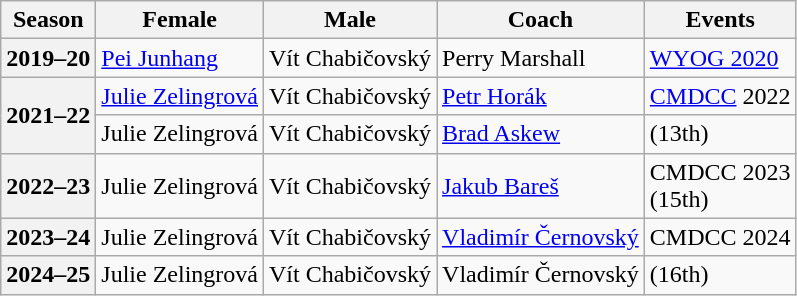<table class="wikitable">
<tr>
<th scope="col">Season</th>
<th scope="col">Female</th>
<th scope="col">Male</th>
<th scope="col">Coach</th>
<th scope="col">Events</th>
</tr>
<tr>
<th scope="row">2019–20</th>
<td> <a href='#'>Pei Junhang</a></td>
<td> Vít Chabičovský</td>
<td>Perry Marshall</td>
<td><a href='#'>WYOG 2020</a> </td>
</tr>
<tr>
<th scope="row" rowspan="2">2021–22</th>
<td><a href='#'>Julie Zelingrová</a></td>
<td>Vít Chabičovský</td>
<td><a href='#'>Petr Horák</a></td>
<td><a href='#'>CMDCC</a> 2022 </td>
</tr>
<tr>
<td>Julie Zelingrová</td>
<td>Vít Chabičovský</td>
<td><a href='#'>Brad Askew</a></td>
<td> (13th)</td>
</tr>
<tr>
<th scope="row">2022–23</th>
<td>Julie Zelingrová</td>
<td>Vít Chabičovský</td>
<td><a href='#'>Jakub Bareš</a></td>
<td>CMDCC 2023  <br>  (15th)</td>
</tr>
<tr>
<th scope="row">2023–24</th>
<td>Julie Zelingrová</td>
<td>Vít Chabičovský</td>
<td><a href='#'>Vladimír Černovský</a></td>
<td>CMDCC 2024 </td>
</tr>
<tr>
<th scope="row">2024–25</th>
<td>Julie Zelingrová</td>
<td>Vít Chabičovský</td>
<td>Vladimír Černovský</td>
<td> (16th)</td>
</tr>
</table>
